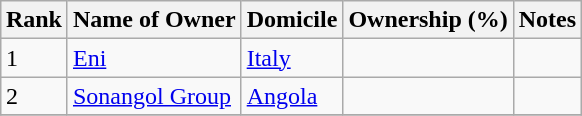<table class="wikitable sortable" style="margin: 0.5em auto">
<tr>
<th>Rank</th>
<th>Name of Owner</th>
<th>Domicile</th>
<th>Ownership (%)</th>
<th>Notes</th>
</tr>
<tr>
<td>1</td>
<td><a href='#'>Eni</a></td>
<td><a href='#'>Italy</a></td>
<td></td>
<td></td>
</tr>
<tr>
<td>2</td>
<td><a href='#'>Sonangol Group</a></td>
<td><a href='#'>Angola</a></td>
<td></td>
<td></td>
</tr>
<tr>
</tr>
</table>
